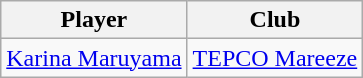<table class="wikitable">
<tr>
<th>Player</th>
<th>Club</th>
</tr>
<tr>
<td> <a href='#'>Karina Maruyama</a></td>
<td><a href='#'>TEPCO Mareeze</a></td>
</tr>
</table>
